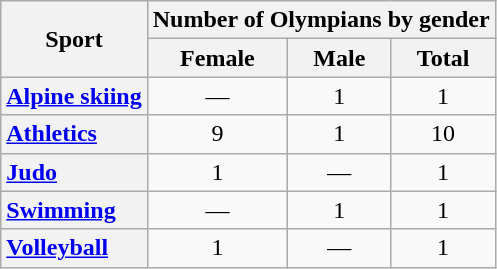<table class="wikitable sortable plainrowheaders" style="text-align:center">
<tr>
<th scope=col rowspan=2>Sport</th>
<th scope=colgroup colspan=3>Number of Olympians by gender</th>
</tr>
<tr>
<th scope=col>Female</th>
<th scope=col>Male</th>
<th scope=col>Total</th>
</tr>
<tr>
<th scope=row style="text-align:left" data-sort-value="Alpine skiing"> <a href='#'>Alpine skiing</a></th>
<td>—</td>
<td>1</td>
<td>1</td>
</tr>
<tr>
<th scope=row style="text-align:left" data-sort-value="Athletics"> <a href='#'>Athletics</a></th>
<td>9</td>
<td>1</td>
<td>10</td>
</tr>
<tr>
<th scope=row style="text-align:left" data-sort-value="Judo"> <a href='#'>Judo</a></th>
<td>1</td>
<td>—</td>
<td>1</td>
</tr>
<tr>
<th scope=row style="text-align:left" data-sort-value="Swimming"> <a href='#'>Swimming</a></th>
<td>—</td>
<td>1</td>
<td>1</td>
</tr>
<tr>
<th scope=row style="text-align:left" data-sort-value="Volleyball"> <a href='#'>Volleyball</a></th>
<td>1</td>
<td>—</td>
<td>1</td>
</tr>
</table>
